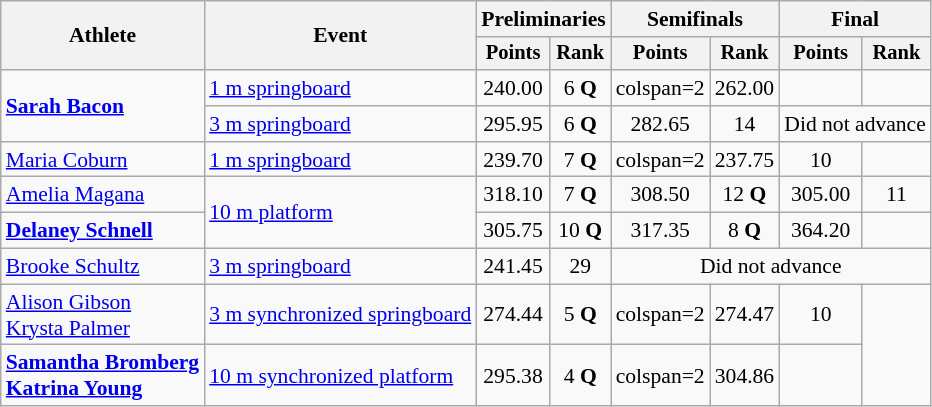<table class="wikitable" style="font-size:90%">
<tr>
<th rowspan="2">Athlete</th>
<th rowspan="2">Event</th>
<th colspan="2">Preliminaries</th>
<th colspan="2">Semifinals</th>
<th colspan="2">Final</th>
</tr>
<tr style="font-size:95%">
<th>Points</th>
<th>Rank</th>
<th>Points</th>
<th>Rank</th>
<th>Points</th>
<th>Rank</th>
</tr>
<tr align="center">
<td align="left" rowspan=2><strong><a href='#'>Sarah Bacon</a></strong></td>
<td align="left"><a href='#'>1 m springboard</a></td>
<td>240.00</td>
<td>6 <strong>Q</strong></td>
<td>colspan=2 </td>
<td>262.00</td>
<td></td>
</tr>
<tr align="center">
<td align="left"><a href='#'>3 m springboard</a></td>
<td>295.95</td>
<td>6 <strong>Q</strong></td>
<td>282.65</td>
<td>14</td>
<td colspan="2">Did not advance</td>
</tr>
<tr align="center">
<td align="left"><a href='#'>Maria Coburn</a></td>
<td align="left"><a href='#'>1 m springboard</a></td>
<td>239.70</td>
<td>7 <strong>Q</strong></td>
<td>colspan=2 </td>
<td>237.75</td>
<td>10</td>
</tr>
<tr align="center">
<td align="left"><a href='#'>Amelia Magana</a></td>
<td rowspan="2" align="left"><a href='#'>10 m platform</a></td>
<td>318.10</td>
<td>7 <strong>Q</strong></td>
<td>308.50</td>
<td>12 <strong>Q</strong></td>
<td>305.00</td>
<td>11</td>
</tr>
<tr align="center">
<td align="left"><strong><a href='#'>Delaney Schnell</a></strong></td>
<td>305.75</td>
<td>10 <strong>Q</strong></td>
<td>317.35</td>
<td>8 <strong>Q</strong></td>
<td>364.20</td>
<td></td>
</tr>
<tr align="center">
<td align="left"><a href='#'>Brooke Schultz</a></td>
<td align="left"><a href='#'>3 m springboard</a></td>
<td>241.45</td>
<td>29</td>
<td colspan="4">Did not advance</td>
</tr>
<tr align="center">
<td align="left"><a href='#'>Alison Gibson</a><br><a href='#'>Krysta Palmer</a></td>
<td align="left"><a href='#'>3 m synchronized springboard</a></td>
<td>274.44</td>
<td>5 <strong>Q</strong></td>
<td>colspan=2 </td>
<td>274.47</td>
<td>10</td>
</tr>
<tr align="center">
<td align="left"><strong><a href='#'>Samantha Bromberg</a><br><a href='#'>Katrina Young</a></strong></td>
<td align="left"><a href='#'>10 m synchronized platform</a></td>
<td>295.38</td>
<td>4 <strong>Q</strong></td>
<td>colspan=2 </td>
<td>304.86</td>
<td></td>
</tr>
</table>
